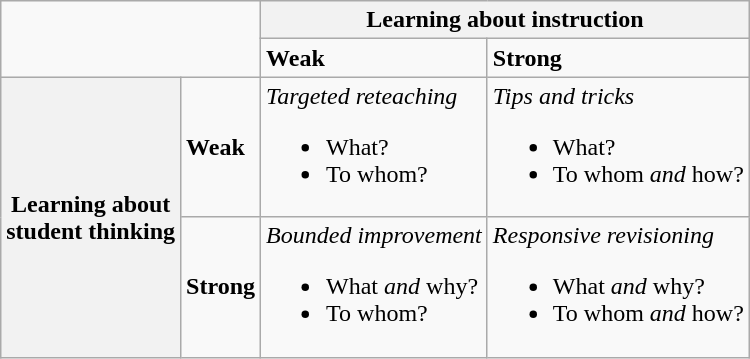<table class="wikitable">
<tr>
<td colspan="2" rowspan="2"></td>
<th colspan="2">Learning about instruction</th>
</tr>
<tr>
<td><strong>Weak</strong></td>
<td><strong>Strong</strong></td>
</tr>
<tr>
<th rowspan="2">Learning about<br>student thinking</th>
<td><strong>Weak</strong></td>
<td><em>Targeted  reteaching</em><br><ul><li>What?</li><li>To whom?</li></ul></td>
<td><em>Tips and tricks</em><br><ul><li>What?</li><li>To whom <em>and</em> how?</li></ul></td>
</tr>
<tr>
<td><strong>Strong</strong></td>
<td><em>Bounded improvement</em><br><ul><li>What <em>and</em> why?</li><li>To whom?</li></ul></td>
<td><em>Responsive revisioning</em><br><ul><li>What <em>and</em> why?</li><li>To whom <em>and</em> how?</li></ul></td>
</tr>
</table>
